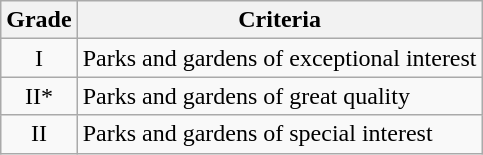<table class="wikitable">
<tr>
<th>Grade</th>
<th>Criteria</th>
</tr>
<tr>
<td align="center" >I</td>
<td>Parks and gardens of exceptional interest</td>
</tr>
<tr>
<td align="center" >II*</td>
<td>Parks and gardens of great quality</td>
</tr>
<tr>
<td align="center" >II</td>
<td>Parks and gardens of special interest</td>
</tr>
</table>
